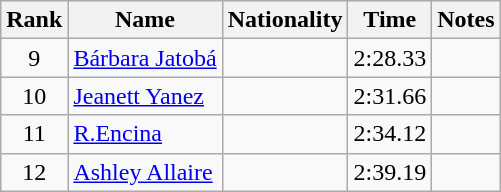<table class="wikitable sortable" style="text-align:center">
<tr>
<th>Rank</th>
<th>Name</th>
<th>Nationality</th>
<th>Time</th>
<th>Notes</th>
</tr>
<tr>
<td>9</td>
<td align=left><a href='#'>Bárbara Jatobá</a></td>
<td align=left></td>
<td>2:28.33</td>
<td></td>
</tr>
<tr>
<td>10</td>
<td align=left><a href='#'>Jeanett Yanez</a></td>
<td align=left></td>
<td>2:31.66</td>
<td></td>
</tr>
<tr>
<td>11</td>
<td align=left><a href='#'>R.Encina</a></td>
<td align=left></td>
<td>2:34.12</td>
<td></td>
</tr>
<tr>
<td>12</td>
<td align=left><a href='#'>Ashley Allaire</a></td>
<td align=left></td>
<td>2:39.19</td>
<td></td>
</tr>
</table>
